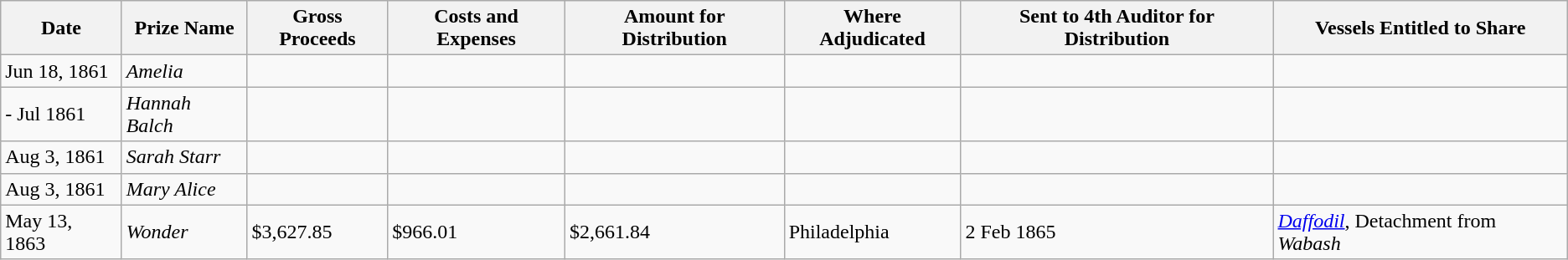<table class="wikitable">
<tr>
<th>Date</th>
<th>Prize Name</th>
<th>Gross Proceeds</th>
<th>Costs and Expenses</th>
<th>Amount for Distribution</th>
<th>Where Adjudicated</th>
<th>Sent to 4th Auditor for Distribution</th>
<th>Vessels Entitled to Share</th>
</tr>
<tr>
<td>Jun 18, 1861</td>
<td><em>Amelia</em></td>
<td></td>
<td></td>
<td></td>
<td></td>
<td></td>
<td></td>
</tr>
<tr>
<td>- Jul 1861</td>
<td><em>Hannah Balch</em></td>
<td></td>
<td></td>
<td></td>
<td></td>
<td></td>
<td></td>
</tr>
<tr>
<td>Aug 3, 1861</td>
<td><em>Sarah Starr</em></td>
<td></td>
<td></td>
<td></td>
<td></td>
<td></td>
<td></td>
</tr>
<tr>
<td>Aug 3, 1861</td>
<td><em>Mary Alice</em></td>
<td></td>
<td></td>
<td></td>
<td></td>
<td></td>
<td></td>
</tr>
<tr>
<td>May 13, 1863</td>
<td><em>Wonder</em></td>
<td>$3,627.85</td>
<td>$966.01</td>
<td>$2,661.84</td>
<td>Philadelphia</td>
<td>2 Feb 1865</td>
<td><a href='#'><em>Daffodil</em></a>, Detachment from <em>Wabash</em></td>
</tr>
</table>
